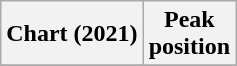<table class="wikitable sortable plainrowheaders" style="text-align:center">
<tr>
<th scope="col">Chart (2021)</th>
<th scope="col">Peak<br>position</th>
</tr>
<tr>
</tr>
</table>
